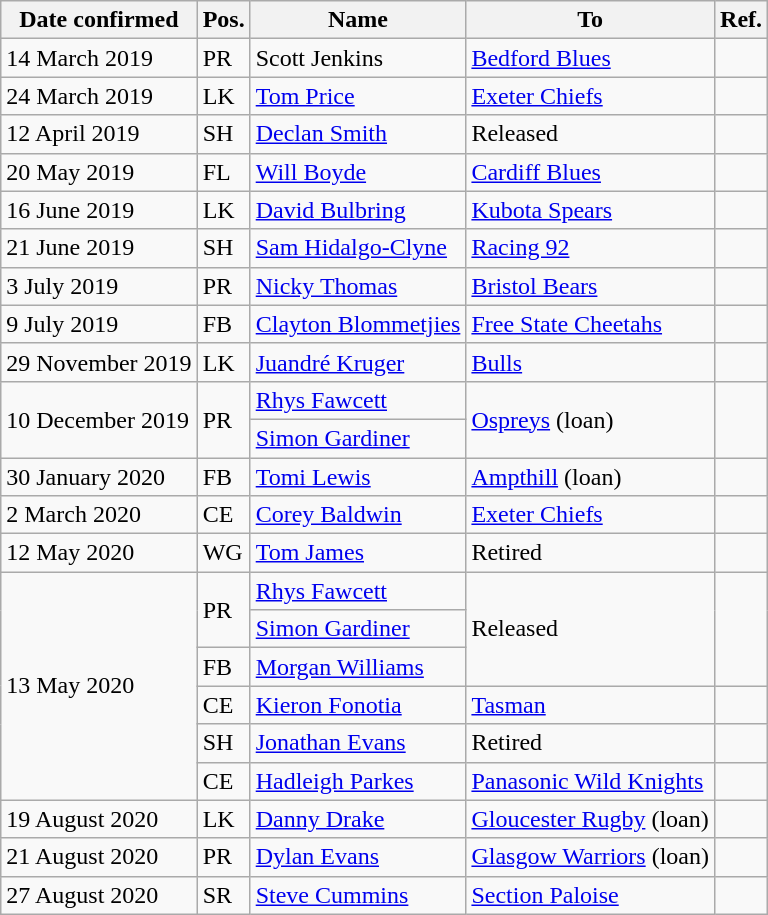<table class="wikitable">
<tr>
<th>Date confirmed</th>
<th>Pos.</th>
<th>Name</th>
<th>To</th>
<th>Ref.</th>
</tr>
<tr>
<td>14 March 2019</td>
<td>PR</td>
<td> Scott Jenkins</td>
<td> <a href='#'>Bedford Blues</a></td>
<td></td>
</tr>
<tr>
<td>24 March 2019</td>
<td>LK</td>
<td> <a href='#'>Tom Price</a></td>
<td> <a href='#'>Exeter Chiefs</a></td>
<td></td>
</tr>
<tr>
<td>12 April 2019</td>
<td>SH</td>
<td> <a href='#'>Declan Smith</a></td>
<td>Released</td>
<td></td>
</tr>
<tr>
<td>20 May 2019</td>
<td>FL</td>
<td> <a href='#'>Will Boyde</a></td>
<td><a href='#'>Cardiff Blues</a></td>
<td></td>
</tr>
<tr>
<td>16 June 2019</td>
<td>LK</td>
<td> <a href='#'>David Bulbring</a></td>
<td> <a href='#'>Kubota Spears</a></td>
<td></td>
</tr>
<tr>
<td>21 June 2019</td>
<td>SH</td>
<td> <a href='#'>Sam Hidalgo-Clyne</a></td>
<td> <a href='#'>Racing 92</a></td>
<td></td>
</tr>
<tr>
<td>3 July 2019</td>
<td>PR</td>
<td> <a href='#'>Nicky Thomas</a></td>
<td> <a href='#'>Bristol Bears</a></td>
<td></td>
</tr>
<tr>
<td>9 July 2019</td>
<td>FB</td>
<td> <a href='#'>Clayton Blommetjies</a></td>
<td> <a href='#'>Free State Cheetahs</a></td>
<td></td>
</tr>
<tr>
<td>29 November 2019</td>
<td>LK</td>
<td> <a href='#'>Juandré Kruger</a></td>
<td> <a href='#'>Bulls</a></td>
<td></td>
</tr>
<tr>
<td rowspan="2">10 December 2019</td>
<td rowspan="2">PR</td>
<td> <a href='#'>Rhys Fawcett</a></td>
<td rowspan="2"><a href='#'>Ospreys</a> (loan)</td>
<td rowspan="2"></td>
</tr>
<tr>
<td> <a href='#'>Simon Gardiner</a></td>
</tr>
<tr>
<td>30 January 2020</td>
<td>FB</td>
<td> <a href='#'>Tomi Lewis</a></td>
<td> <a href='#'>Ampthill</a> (loan)</td>
<td></td>
</tr>
<tr>
<td>2 March 2020</td>
<td>CE</td>
<td> <a href='#'>Corey Baldwin</a></td>
<td> <a href='#'>Exeter Chiefs</a></td>
<td></td>
</tr>
<tr>
<td>12 May 2020</td>
<td>WG</td>
<td> <a href='#'>Tom James</a></td>
<td>Retired</td>
<td></td>
</tr>
<tr>
<td rowspan="6">13 May 2020</td>
<td rowspan="2">PR</td>
<td> <a href='#'>Rhys Fawcett</a></td>
<td rowspan="3">Released</td>
<td rowspan="3"></td>
</tr>
<tr>
<td> <a href='#'>Simon Gardiner</a></td>
</tr>
<tr>
<td>FB</td>
<td> <a href='#'>Morgan Williams</a></td>
</tr>
<tr>
<td>CE</td>
<td> <a href='#'>Kieron Fonotia</a></td>
<td> <a href='#'>Tasman</a></td>
<td></td>
</tr>
<tr>
<td>SH</td>
<td> <a href='#'>Jonathan Evans</a></td>
<td>Retired</td>
<td></td>
</tr>
<tr>
<td>CE</td>
<td> <a href='#'>Hadleigh Parkes</a></td>
<td> <a href='#'>Panasonic Wild Knights</a></td>
<td></td>
</tr>
<tr>
<td>19 August 2020</td>
<td>LK</td>
<td> <a href='#'>Danny Drake</a></td>
<td> <a href='#'>Gloucester Rugby</a> (loan)</td>
<td></td>
</tr>
<tr>
<td>21 August 2020</td>
<td>PR</td>
<td> <a href='#'>Dylan Evans</a></td>
<td> <a href='#'>Glasgow Warriors</a> (loan)</td>
<td></td>
</tr>
<tr>
<td>27 August 2020</td>
<td>SR</td>
<td> <a href='#'>Steve Cummins</a></td>
<td> <a href='#'>Section Paloise</a></td>
<td></td>
</tr>
</table>
